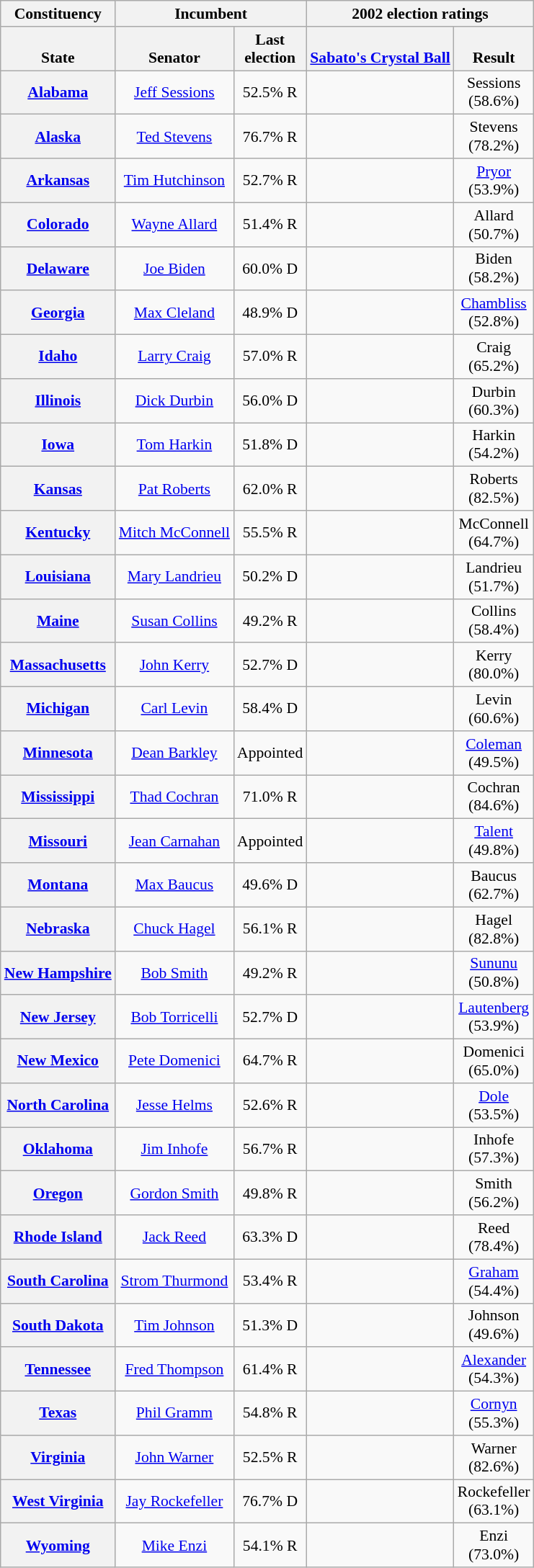<table class="wikitable sortable" style="text-align:center; font-size:90%">
<tr style="vertical-align:bottom">
<th colspan=1>Constituency</th>
<th colspan=2>Incumbent</th>
<th colspan="11">2002 election ratings</th>
</tr>
<tr style="vertical-align:bottom">
<th>State</th>
<th>Senator</th>
<th data-sort-type="number">Last<br>election</th>
<th><a href='#'>Sabato's Crystal Ball</a></th>
<th>Result</th>
</tr>
<tr>
<th><a href='#'>Alabama</a></th>
<td><a href='#'>Jeff Sessions</a></td>
<td>52.5% R</td>
<td></td>
<td>Sessions<br>(58.6%)</td>
</tr>
<tr>
<th><a href='#'>Alaska</a></th>
<td><a href='#'>Ted Stevens</a></td>
<td>76.7% R</td>
<td></td>
<td>Stevens<br>(78.2%)</td>
</tr>
<tr>
<th><a href='#'>Arkansas</a></th>
<td><a href='#'>Tim Hutchinson</a></td>
<td>52.7% R</td>
<td></td>
<td><a href='#'>Pryor</a> <br>(53.9%) </td>
</tr>
<tr>
<th><a href='#'>Colorado</a></th>
<td><a href='#'>Wayne Allard</a></td>
<td>51.4% R</td>
<td></td>
<td>Allard <br>(50.7%)</td>
</tr>
<tr>
<th><a href='#'>Delaware</a></th>
<td><a href='#'>Joe Biden</a></td>
<td>60.0% D</td>
<td></td>
<td>Biden <br>(58.2%)</td>
</tr>
<tr>
<th><a href='#'>Georgia</a></th>
<td><a href='#'>Max Cleland</a></td>
<td>48.9% D</td>
<td></td>
<td><a href='#'>Chambliss</a><br>(52.8%) </td>
</tr>
<tr>
<th><a href='#'>Idaho</a></th>
<td><a href='#'>Larry Craig</a></td>
<td>57.0% R</td>
<td></td>
<td>Craig<br>(65.2%)</td>
</tr>
<tr>
<th><a href='#'>Illinois</a></th>
<td><a href='#'>Dick Durbin</a></td>
<td>56.0% D</td>
<td></td>
<td>Durbin<br>(60.3%)</td>
</tr>
<tr>
<th><a href='#'>Iowa</a></th>
<td><a href='#'>Tom Harkin</a></td>
<td>51.8% D</td>
<td></td>
<td>Harkin<br>(54.2%)</td>
</tr>
<tr>
<th><a href='#'>Kansas</a></th>
<td><a href='#'>Pat Roberts</a></td>
<td>62.0% R</td>
<td></td>
<td>Roberts <br>(82.5%)</td>
</tr>
<tr>
<th><a href='#'>Kentucky</a></th>
<td><a href='#'>Mitch McConnell</a></td>
<td>55.5% R</td>
<td></td>
<td>McConnell<br>(64.7%)</td>
</tr>
<tr>
<th><a href='#'>Louisiana</a></th>
<td><a href='#'>Mary Landrieu</a></td>
<td>50.2% D</td>
<td></td>
<td>Landrieu<br>(51.7%)</td>
</tr>
<tr>
<th><a href='#'>Maine</a></th>
<td><a href='#'>Susan Collins</a></td>
<td>49.2% R</td>
<td></td>
<td>Collins<br>(58.4%)</td>
</tr>
<tr>
<th><a href='#'>Massachusetts</a></th>
<td><a href='#'>John Kerry</a></td>
<td>52.7% D</td>
<td></td>
<td>Kerry<br>(80.0%)</td>
</tr>
<tr>
<th><a href='#'>Michigan</a></th>
<td><a href='#'>Carl Levin</a></td>
<td>58.4% D</td>
<td></td>
<td>Levin <br>(60.6%)</td>
</tr>
<tr>
<th><a href='#'>Minnesota</a></th>
<td><a href='#'>Dean Barkley</a><br></td>
<td>Appointed<br></td>
<td></td>
<td><a href='#'>Coleman</a><br>(49.5%) </td>
</tr>
<tr>
<th><a href='#'>Mississippi</a></th>
<td><a href='#'>Thad Cochran</a></td>
<td>71.0% R</td>
<td></td>
<td>Cochran<br>(84.6%)</td>
</tr>
<tr>
<th><a href='#'>Missouri</a></th>
<td><a href='#'>Jean Carnahan</a></td>
<td>Appointed<br></td>
<td></td>
<td><a href='#'>Talent</a> <br>(49.8%) </td>
</tr>
<tr>
<th><a href='#'>Montana</a></th>
<td><a href='#'>Max Baucus</a></td>
<td>49.6% D</td>
<td></td>
<td>Baucus <br>(62.7%)</td>
</tr>
<tr>
<th><a href='#'>Nebraska</a></th>
<td><a href='#'>Chuck Hagel</a></td>
<td>56.1% R</td>
<td></td>
<td>Hagel<br>(82.8%)</td>
</tr>
<tr>
<th><a href='#'>New Hampshire</a></th>
<td><a href='#'>Bob Smith</a> <br> </td>
<td>49.2% R</td>
<td></td>
<td><a href='#'>Sununu</a><br>(50.8%)</td>
</tr>
<tr>
<th><a href='#'>New Jersey</a></th>
<td><a href='#'>Bob Torricelli</a> <br></td>
<td>52.7% D</td>
<td></td>
<td><a href='#'>Lautenberg</a><br>(53.9%)</td>
</tr>
<tr>
<th><a href='#'>New Mexico</a></th>
<td><a href='#'>Pete Domenici</a></td>
<td>64.7% R</td>
<td></td>
<td>Domenici<br>(65.0%)</td>
</tr>
<tr>
<th><a href='#'>North Carolina</a></th>
<td><a href='#'>Jesse Helms</a> <br></td>
<td>52.6% R</td>
<td></td>
<td><a href='#'>Dole</a><br>(53.5%)</td>
</tr>
<tr>
<th><a href='#'>Oklahoma</a></th>
<td><a href='#'>Jim Inhofe</a></td>
<td>56.7% R</td>
<td></td>
<td>Inhofe<br>(57.3%)</td>
</tr>
<tr>
<th><a href='#'>Oregon</a></th>
<td><a href='#'>Gordon Smith</a></td>
<td>49.8% R</td>
<td></td>
<td>Smith <br>(56.2%)</td>
</tr>
<tr>
<th><a href='#'>Rhode Island</a></th>
<td><a href='#'>Jack Reed</a></td>
<td>63.3% D</td>
<td></td>
<td>Reed<br>(78.4%)</td>
</tr>
<tr>
<th><a href='#'>South Carolina</a></th>
<td><a href='#'>Strom Thurmond</a> <br></td>
<td>53.4% R</td>
<td></td>
<td><a href='#'>Graham</a><br>(54.4%)</td>
</tr>
<tr>
<th><a href='#'>South Dakota</a></th>
<td><a href='#'>Tim Johnson</a></td>
<td>51.3% D</td>
<td></td>
<td>Johnson <br>(49.6%)</td>
</tr>
<tr>
<th><a href='#'>Tennessee</a></th>
<td><a href='#'>Fred Thompson</a><br> </td>
<td>61.4% R</td>
<td></td>
<td><a href='#'>Alexander</a> <br>(54.3%)</td>
</tr>
<tr>
<th><a href='#'>Texas</a></th>
<td><a href='#'>Phil Gramm</a> <br> </td>
<td>54.8% R</td>
<td></td>
<td><a href='#'>Cornyn</a><br>(55.3%)</td>
</tr>
<tr>
<th><a href='#'>Virginia</a></th>
<td><a href='#'>John Warner</a></td>
<td>52.5% R</td>
<td></td>
<td>Warner<br>(82.6%)</td>
</tr>
<tr>
<th><a href='#'>West Virginia</a></th>
<td><a href='#'>Jay Rockefeller</a></td>
<td>76.7% D</td>
<td></td>
<td>Rockefeller<br>(63.1%)</td>
</tr>
<tr>
<th><a href='#'>Wyoming</a></th>
<td><a href='#'>Mike Enzi</a></td>
<td>54.1% R</td>
<td></td>
<td>Enzi<br>(73.0%)</td>
</tr>
</table>
